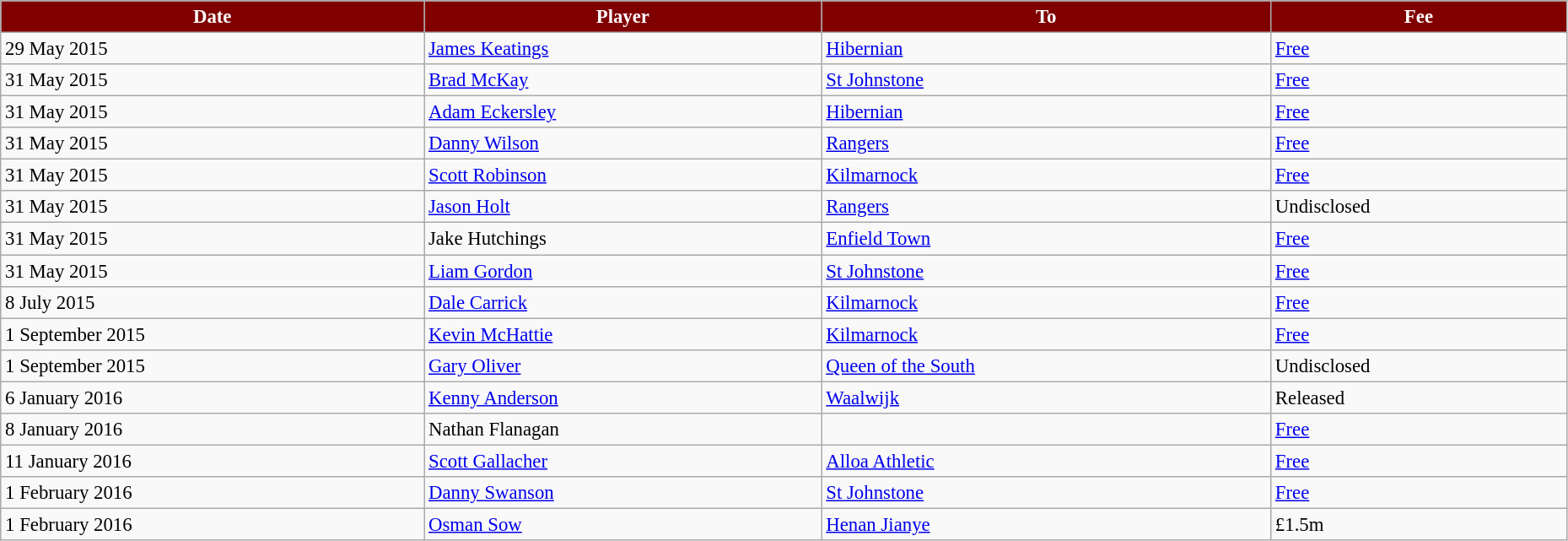<table class="wikitable" style="text-align:left; font-size:95%;width:98%;">
<tr>
<th style="background:maroon; color:white;">Date</th>
<th style="background:maroon; color:white;">Player</th>
<th style="background:maroon; color:white;">To</th>
<th style="background:maroon; color:white;">Fee</th>
</tr>
<tr>
<td>29 May 2015</td>
<td> <a href='#'>James Keatings</a></td>
<td> <a href='#'>Hibernian</a></td>
<td><a href='#'>Free</a></td>
</tr>
<tr>
<td>31 May 2015</td>
<td> <a href='#'>Brad McKay</a></td>
<td> <a href='#'>St Johnstone</a></td>
<td><a href='#'>Free</a></td>
</tr>
<tr>
<td>31 May 2015</td>
<td> <a href='#'>Adam Eckersley</a></td>
<td> <a href='#'>Hibernian</a></td>
<td><a href='#'>Free</a></td>
</tr>
<tr>
<td>31 May 2015</td>
<td> <a href='#'>Danny Wilson</a></td>
<td> <a href='#'>Rangers</a></td>
<td><a href='#'>Free</a></td>
</tr>
<tr>
<td>31 May 2015</td>
<td> <a href='#'>Scott Robinson</a></td>
<td> <a href='#'>Kilmarnock</a></td>
<td><a href='#'>Free</a></td>
</tr>
<tr>
<td>31 May 2015</td>
<td> <a href='#'>Jason Holt</a></td>
<td> <a href='#'>Rangers</a></td>
<td>Undisclosed</td>
</tr>
<tr>
<td>31 May 2015</td>
<td> Jake Hutchings</td>
<td> <a href='#'>Enfield Town</a></td>
<td><a href='#'>Free</a></td>
</tr>
<tr>
<td>31 May 2015</td>
<td> <a href='#'>Liam Gordon</a></td>
<td> <a href='#'>St Johnstone</a></td>
<td><a href='#'>Free</a></td>
</tr>
<tr>
<td>8 July 2015</td>
<td> <a href='#'>Dale Carrick</a></td>
<td> <a href='#'>Kilmarnock</a></td>
<td><a href='#'>Free</a></td>
</tr>
<tr>
<td>1 September 2015</td>
<td> <a href='#'>Kevin McHattie</a></td>
<td> <a href='#'>Kilmarnock</a></td>
<td><a href='#'>Free</a></td>
</tr>
<tr>
<td>1 September 2015</td>
<td> <a href='#'>Gary Oliver</a></td>
<td> <a href='#'>Queen of the South</a></td>
<td>Undisclosed</td>
</tr>
<tr>
<td>6 January 2016</td>
<td> <a href='#'>Kenny Anderson</a></td>
<td> <a href='#'>Waalwijk</a></td>
<td>Released</td>
</tr>
<tr>
<td>8 January 2016</td>
<td> Nathan Flanagan</td>
<td></td>
<td><a href='#'>Free</a></td>
</tr>
<tr>
<td>11 January 2016</td>
<td> <a href='#'>Scott Gallacher</a></td>
<td> <a href='#'>Alloa Athletic</a></td>
<td><a href='#'>Free</a></td>
</tr>
<tr>
<td>1 February 2016</td>
<td> <a href='#'>Danny Swanson</a></td>
<td> <a href='#'>St Johnstone</a></td>
<td><a href='#'>Free</a></td>
</tr>
<tr>
<td>1 February 2016</td>
<td> <a href='#'>Osman Sow</a></td>
<td> <a href='#'>Henan Jianye</a></td>
<td>£1.5m</td>
</tr>
</table>
